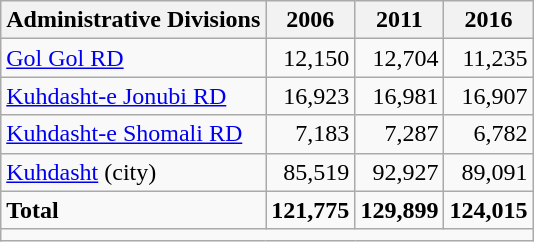<table class="wikitable">
<tr>
<th>Administrative Divisions</th>
<th>2006</th>
<th>2011</th>
<th>2016</th>
</tr>
<tr>
<td><a href='#'>Gol Gol RD</a></td>
<td style="text-align: right;">12,150</td>
<td style="text-align: right;">12,704</td>
<td style="text-align: right;">11,235</td>
</tr>
<tr>
<td><a href='#'>Kuhdasht-e Jonubi RD</a></td>
<td style="text-align: right;">16,923</td>
<td style="text-align: right;">16,981</td>
<td style="text-align: right;">16,907</td>
</tr>
<tr>
<td><a href='#'>Kuhdasht-e Shomali RD</a></td>
<td style="text-align: right;">7,183</td>
<td style="text-align: right;">7,287</td>
<td style="text-align: right;">6,782</td>
</tr>
<tr>
<td><a href='#'>Kuhdasht</a> (city)</td>
<td style="text-align: right;">85,519</td>
<td style="text-align: right;">92,927</td>
<td style="text-align: right;">89,091</td>
</tr>
<tr>
<td><strong>Total</strong></td>
<td style="text-align: right;"><strong>121,775</strong></td>
<td style="text-align: right;"><strong>129,899</strong></td>
<td style="text-align: right;"><strong>124,015</strong></td>
</tr>
<tr>
<td colspan=4></td>
</tr>
</table>
